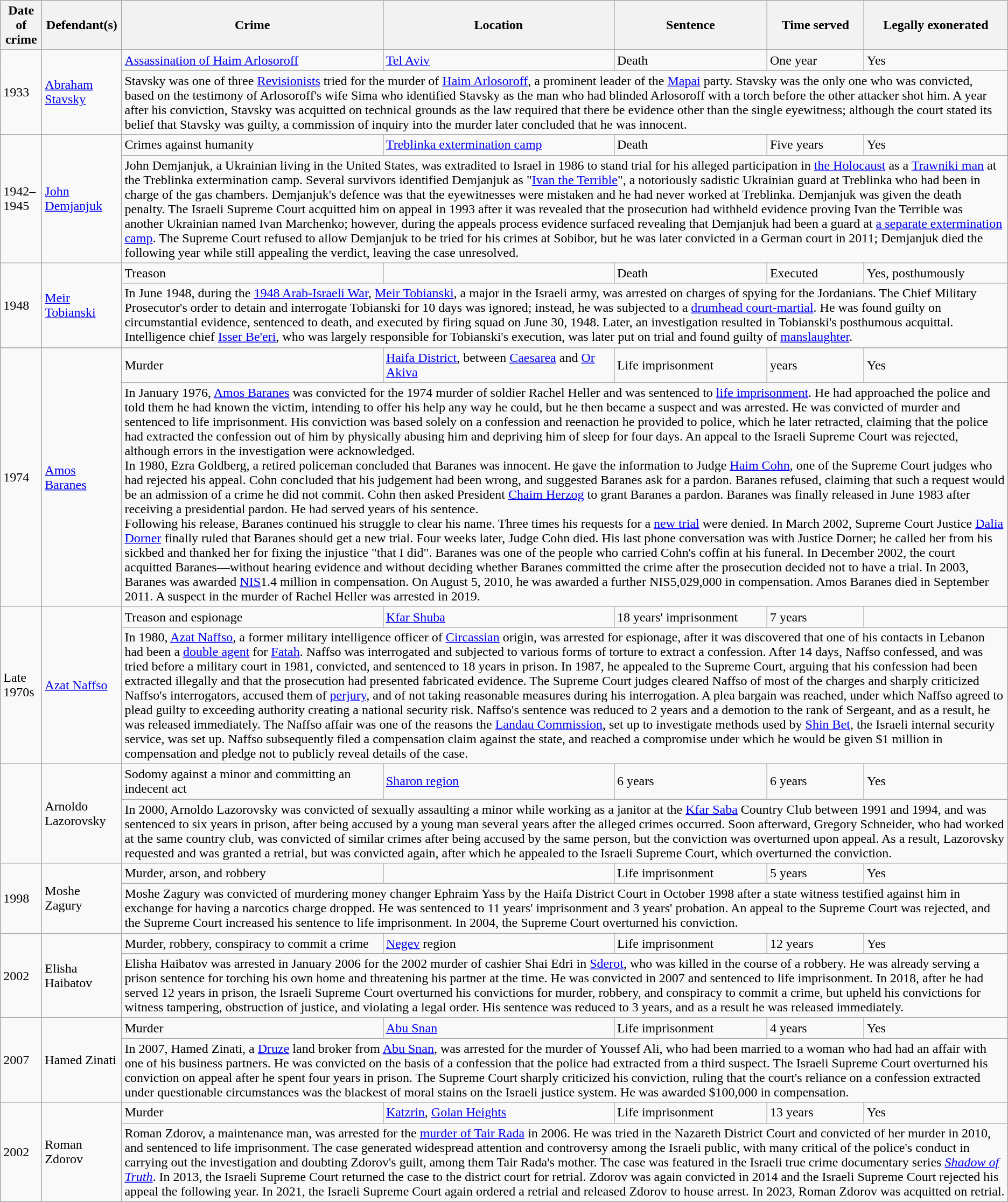<table class="wikitable sortable">
<tr>
<th>Date of crime</th>
<th>Defendant(s)</th>
<th>Crime</th>
<th>Location</th>
<th>Sentence</th>
<th>Time served</th>
<th>Legally exonerated</th>
</tr>
<tr>
</tr>
<tr ->
<td rowspan="2">1933</td>
<td rowspan="2"><a href='#'>Abraham Stavsky</a></td>
<td><a href='#'>Assassination of Haim Arlosoroff</a></td>
<td><a href='#'>Tel Aviv</a></td>
<td>Death</td>
<td>One year</td>
<td>Yes</td>
</tr>
<tr>
<td colspan=5>Stavsky was one of three <a href='#'>Revisionists</a> tried for the murder of <a href='#'>Haim Arlosoroff</a>, a prominent leader of the <a href='#'>Mapai</a> party. Stavsky was the only one who was convicted, based on the testimony of Arlosoroff's wife Sima who identified Stavsky as the man who had blinded Arlosoroff with a torch before the other attacker shot him. A year after his conviction, Stavsky was acquitted on technical grounds as the law required that there be evidence other than the single eyewitness; although the court stated its belief that Stavsky was guilty, a commission of inquiry into the murder later concluded that he was innocent.</td>
</tr>
<tr ->
<td rowspan="2">1942–1945</td>
<td rowspan="2"><a href='#'>John Demjanjuk</a></td>
<td>Crimes against humanity</td>
<td><a href='#'>Treblinka extermination camp</a></td>
<td>Death</td>
<td>Five years</td>
<td>Yes</td>
</tr>
<tr>
<td colspan=5>John Demjanjuk, a Ukrainian living in the United States, was extradited to Israel in 1986 to stand trial for his alleged participation in <a href='#'>the Holocaust</a> as a <a href='#'>Trawniki man</a> at the Treblinka extermination camp. Several survivors identified Demjanjuk as "<a href='#'>Ivan the Terrible</a>", a notoriously sadistic Ukrainian guard at Treblinka who had been in charge of the gas chambers. Demjanjuk's defence was that the eyewitnesses were mistaken and he had never worked at Treblinka. Demjanjuk was given the death penalty. The Israeli Supreme Court acquitted him on appeal in 1993 after it was revealed that the prosecution had withheld evidence proving Ivan the Terrible was another Ukrainian named Ivan Marchenko; however, during the appeals process evidence surfaced revealing that Demjanjuk had been a guard at <a href='#'>a separate extermination camp</a>. The Supreme Court refused to allow Demjanjuk to be tried for his crimes at Sobibor, but he was later convicted in a German court in 2011; Demjanjuk died the following year while still appealing the verdict, leaving the case unresolved.</td>
</tr>
<tr ->
<td rowspan="2">1948</td>
<td rowspan="2"><a href='#'>Meir Tobianski</a></td>
<td>Treason</td>
<td></td>
<td>Death</td>
<td>Executed</td>
<td>Yes, posthumously</td>
</tr>
<tr>
<td colspan=5>In June 1948, during the <a href='#'>1948 Arab-Israeli War</a>, <a href='#'>Meir Tobianski</a>, a major in the Israeli army, was arrested on charges of spying for the Jordanians. The Chief Military Prosecutor's order to detain and interrogate Tobianski for 10 days was ignored; instead, he was subjected to a <a href='#'>drumhead court-martial</a>. He was found guilty on circumstantial evidence, sentenced to death, and executed by firing squad on June 30, 1948. Later, an investigation resulted in Tobianski's posthumous acquittal. Intelligence chief <a href='#'>Isser Be'eri</a>, who was largely responsible for Tobianski's execution, was later put on trial and found guilty of <a href='#'>manslaughter</a>.</td>
</tr>
<tr ->
<td rowspan="2">1974</td>
<td rowspan="2"><a href='#'>Amos Baranes</a></td>
<td>Murder</td>
<td><a href='#'>Haifa District</a>, between <a href='#'>Caesarea</a> and <a href='#'>Or Akiva</a></td>
<td>Life imprisonment</td>
<td> years</td>
<td>Yes</td>
</tr>
<tr>
<td colspan=5>In January 1976, <a href='#'>Amos Baranes</a> was convicted for the 1974 murder of soldier Rachel Heller and was sentenced to <a href='#'>life imprisonment</a>. He had approached the police and told them he had known the victim, intending to offer his help any way he could, but he then became a suspect and was arrested. He was convicted of murder and sentenced to life imprisonment. His conviction was based solely on a confession and reenaction he provided to police, which he later retracted, claiming that the police had extracted the confession out of him by physically abusing him and depriving him of sleep for four days. An appeal to the Israeli Supreme Court was rejected, although errors in the investigation were acknowledged.<br>In 1980, Ezra Goldberg, a retired policeman concluded that Baranes was innocent. He gave the information to Judge <a href='#'>Haim Cohn</a>, one of the Supreme Court judges who had rejected his appeal. Cohn concluded that his judgement had been wrong, and suggested Baranes ask for a pardon. Baranes refused, claiming that such a request would be an admission of a crime he did not commit. Cohn then asked President <a href='#'>Chaim Herzog</a> to grant Baranes a pardon. Baranes was finally released in June 1983 after receiving a presidential pardon. He had served  years of his sentence.<br>Following his release, Baranes continued his struggle to clear his name. Three times his requests for a <a href='#'>new trial</a> were denied. In March 2002, Supreme Court Justice <a href='#'>Dalia Dorner</a> finally ruled that Baranes should get a new trial. Four weeks later, Judge Cohn died. His last phone conversation was with Justice Dorner; he called her from his sickbed and thanked her for fixing the injustice "that I did". Baranes was one of the people who carried Cohn's coffin at his funeral. In December 2002, the court acquitted Baranes—without hearing evidence and without deciding whether Baranes committed the crime after the prosecution decided not to have a trial. In 2003, Baranes was awarded <a href='#'>NIS</a>1.4 million in compensation. On August 5, 2010, he was awarded a further NIS5,029,000 in compensation. Amos Baranes died in September 2011. A suspect in the murder of Rachel Heller was arrested in 2019.</td>
</tr>
<tr ->
<td rowspan="2">Late 1970s</td>
<td rowspan="2"><a href='#'>Azat Naffso</a></td>
<td>Treason and espionage</td>
<td><a href='#'>Kfar Shuba</a></td>
<td>18 years' imprisonment</td>
<td>7 years</td>
<td></td>
</tr>
<tr>
<td colspan=5>In 1980, <a href='#'>Azat Naffso</a>, a former military intelligence officer of <a href='#'>Circassian</a> origin, was arrested for espionage, after it was discovered that one of his contacts in Lebanon had been a <a href='#'>double agent</a> for <a href='#'>Fatah</a>. Naffso was interrogated and subjected to various forms of torture to extract a confession. After 14 days, Naffso confessed, and was tried before a military court in 1981, convicted, and sentenced to 18 years in prison. In 1987, he appealed to the Supreme Court, arguing that his confession had been extracted illegally and that the prosecution had presented fabricated evidence. The Supreme Court judges cleared Naffso of most of the charges and sharply criticized Naffso's interrogators, accused them of <a href='#'>perjury</a>, and of not taking reasonable measures during his interrogation. A plea bargain was reached, under which Naffso agreed to plead guilty to exceeding authority creating a national security risk. Naffso's sentence was reduced to 2 years and a demotion to the rank of Sergeant, and as a result, he was released immediately. The Naffso affair was one of the reasons the <a href='#'>Landau Commission</a>, set up to investigate methods used by <a href='#'>Shin Bet</a>, the Israeli internal security service, was set up. Naffso subsequently filed a compensation claim against the state, and reached a compromise under which he would be given $1 million in compensation and pledge not to publicly reveal details of the case.</td>
</tr>
<tr ->
<td rowspan="2"></td>
<td rowspan="2">Arnoldo Lazorovsky</td>
<td>Sodomy against a minor and committing an indecent act</td>
<td><a href='#'>Sharon region</a></td>
<td>6 years</td>
<td>6 years</td>
<td>Yes</td>
</tr>
<tr>
<td colspan=5>In 2000, Arnoldo Lazorovsky was convicted of sexually assaulting a minor while working as a janitor at the <a href='#'>Kfar Saba</a> Country Club between 1991 and 1994, and was sentenced to six years in prison, after being accused by a young man several years after the alleged crimes occurred. Soon afterward, Gregory Schneider, who had worked at the same country club, was convicted of similar crimes after being accused by the same person, but the conviction was overturned upon appeal. As a result, Lazorovsky requested and was granted a retrial, but was convicted again, after which he appealed to the Israeli Supreme Court, which overturned the conviction.</td>
</tr>
<tr ->
<td rowspan="2">1998</td>
<td rowspan="2">Moshe Zagury</td>
<td>Murder, arson, and robbery</td>
<td></td>
<td>Life imprisonment</td>
<td>5 years</td>
<td>Yes</td>
</tr>
<tr>
<td colspan=5>Moshe Zagury was convicted of murdering money changer Ephraim Yass by the Haifa District Court in October 1998 after a state witness testified against him in exchange for having a narcotics charge dropped. He was sentenced to 11 years' imprisonment and 3 years' probation. An appeal to the Supreme Court was rejected, and the Supreme Court increased his sentence to life imprisonment. In 2004, the Supreme Court overturned his conviction.</td>
</tr>
<tr ->
<td rowspan="2">2002</td>
<td rowspan="2">Elisha Haibatov</td>
<td>Murder, robbery, conspiracy to commit a crime</td>
<td><a href='#'>Negev</a> region</td>
<td>Life imprisonment</td>
<td>12 years</td>
<td>Yes</td>
</tr>
<tr>
<td colspan=5>Elisha Haibatov was arrested in January 2006 for the 2002 murder of cashier Shai Edri in <a href='#'>Sderot</a>, who was killed in the course of a robbery. He was already serving a prison sentence for torching his own home and threatening his partner at the time. He was convicted in 2007 and sentenced to life imprisonment. In 2018, after he had served 12 years in prison, the Israeli Supreme Court overturned his convictions for murder, robbery, and conspiracy to commit a crime, but upheld his convictions for witness tampering, obstruction of justice, and violating a legal order. His sentence was reduced to 3 years, and as a result he was released immediately.</td>
</tr>
<tr ->
<td rowspan="2">2007</td>
<td rowspan="2">Hamed Zinati</td>
<td>Murder</td>
<td><a href='#'>Abu Snan</a></td>
<td>Life imprisonment</td>
<td>4 years</td>
<td>Yes</td>
</tr>
<tr>
<td colspan=5>In 2007, Hamed Zinati, a <a href='#'>Druze</a> land broker from <a href='#'>Abu Snan</a>, was arrested for the murder of Youssef Ali, who had been married to a woman who had had an affair with one of his business partners. He was convicted on the basis of a confession that the police had extracted from a third suspect. The Israeli Supreme Court overturned his conviction on appeal after he spent four years in prison. The Supreme Court sharply criticized his conviction, ruling that the court's reliance on a confession extracted under questionable circumstances was the blackest of moral stains on the Israeli justice system. He was awarded $100,000 in compensation.</td>
</tr>
<tr ->
<td rowspan="2">2002</td>
<td rowspan="2">Roman Zdorov</td>
<td>Murder</td>
<td><a href='#'>Katzrin</a>, <a href='#'>Golan Heights</a></td>
<td>Life imprisonment</td>
<td>13 years</td>
<td>Yes</td>
</tr>
<tr>
<td colspan=5>Roman Zdorov, a maintenance man, was arrested for the <a href='#'>murder of Tair Rada</a> in 2006. He was tried in the Nazareth District Court and convicted of her murder in 2010, and sentenced to life imprisonment. The case generated widespread attention and controversy among the Israeli public, with many critical of the police's conduct in carrying out the investigation and doubting Zdorov's guilt, among them Tair Rada's mother. The case was featured in the Israeli true crime documentary series <em><a href='#'>Shadow of Truth</a></em>. In 2013, the Israeli Supreme Court returned the case to the district court for retrial. Zdorov was again convicted in 2014 and the Israeli Supreme Court rejected his appeal the following year. In 2021, the Israeli Supreme Court again ordered a retrial and released Zdorov to house arrest. In 2023, Roman Zdorov was acquitted on retrial.</td>
</tr>
</table>
